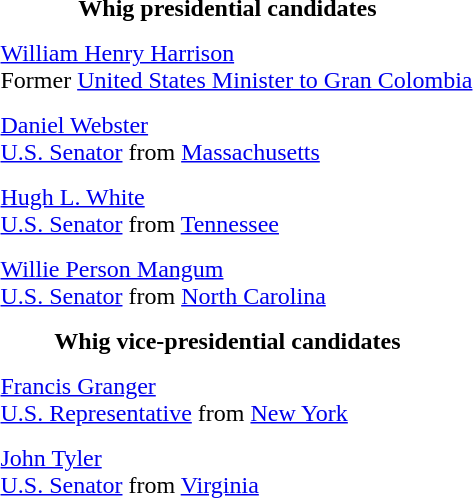<table align=left cellspacing=10>
<tr>
<th colspan=2>Whig presidential candidates</th>
</tr>
<tr>
<td></td>
<td><a href='#'>William Henry Harrison</a><br>Former <a href='#'>United States Minister to Gran Colombia</a></td>
</tr>
<tr>
<td></td>
<td><a href='#'>Daniel Webster</a><br><a href='#'>U.S. Senator</a> from <a href='#'>Massachusetts</a></td>
</tr>
<tr>
<td></td>
<td><a href='#'>Hugh L. White</a><br><a href='#'>U.S. Senator</a> from <a href='#'>Tennessee</a></td>
</tr>
<tr>
<td></td>
<td><a href='#'>Willie Person Mangum</a><br><a href='#'>U.S. Senator</a> from <a href='#'>North Carolina</a></td>
</tr>
<tr>
<th colspan=2>Whig vice-presidential candidates</th>
</tr>
<tr>
<td></td>
<td><a href='#'>Francis Granger</a><br><a href='#'>U.S. Representative</a> from <a href='#'>New York</a></td>
</tr>
<tr>
<td></td>
<td><a href='#'>John Tyler</a><br><a href='#'>U.S. Senator</a> from <a href='#'>Virginia</a></td>
</tr>
</table>
